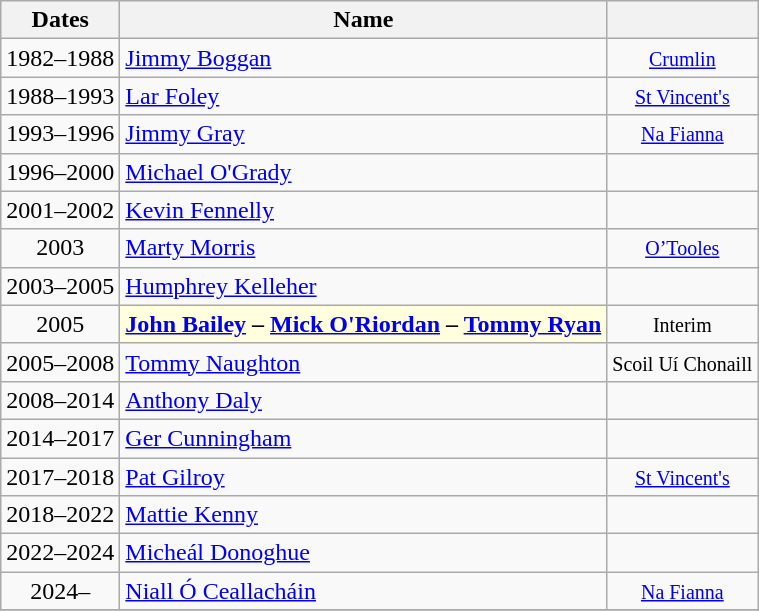<table class="wikitable sortable" style="text-align: center;">
<tr>
<th>Dates</th>
<th>Name</th>
<th></th>
</tr>
<tr>
<td>1982–1988</td>
<td style="text-align: left;"><a href='#'>Jimmy Boggan</a></td>
<td><small><a href='#'>Crumlin</a></small></td>
</tr>
<tr>
<td>1988–1993</td>
<td style="text-align: left;"><a href='#'>Lar Foley</a></td>
<td><small><a href='#'>St Vincent's</a></small></td>
</tr>
<tr>
<td>1993–1996</td>
<td style="text-align: left;"><a href='#'>Jimmy Gray</a></td>
<td><small><a href='#'>Na Fianna</a></small></td>
</tr>
<tr>
<td>1996–2000</td>
<td style="text-align: left;"><a href='#'>Michael O'Grady</a></td>
<td><small></small></td>
</tr>
<tr>
<td>2001–2002</td>
<td style="text-align: left;"><a href='#'>Kevin Fennelly</a></td>
<td><small></small></td>
</tr>
<tr>
<td>2003</td>
<td style="text-align: left;"><a href='#'>Marty Morris</a></td>
<td><small><a href='#'>O’Tooles</a></small></td>
</tr>
<tr>
<td>2003–2005</td>
<td style="text-align: left;"><a href='#'>Humphrey Kelleher</a></td>
<td><small></small></td>
</tr>
<tr>
<td>2005</td>
<th scope=row style=background:#FFFFDD><a href='#'>John Bailey</a> – <a href='#'>Mick O'Riordan</a> – <a href='#'>Tommy Ryan</a></th>
<td><small>Interim</small></td>
</tr>
<tr>
<td>2005–2008</td>
<td style="text-align: left;"><a href='#'>Tommy Naughton</a></td>
<td><small>Scoil Uí Chonaill</small></td>
</tr>
<tr>
<td>2008–2014</td>
<td style="text-align: left;"><a href='#'>Anthony Daly</a></td>
<td><small></small></td>
</tr>
<tr>
<td>2014–2017</td>
<td style="text-align: left;"><a href='#'>Ger Cunningham</a></td>
<td><small></small></td>
</tr>
<tr>
<td>2017–2018</td>
<td style="text-align: left;"><a href='#'>Pat Gilroy</a></td>
<td><small><a href='#'>St Vincent's</a></small></td>
</tr>
<tr>
<td>2018–2022</td>
<td style="text-align: left;"><a href='#'>Mattie Kenny</a></td>
<td><small></small></td>
</tr>
<tr>
<td>2022–2024</td>
<td style="text-align: left;"><a href='#'>Micheál Donoghue</a></td>
<td><small></small></td>
</tr>
<tr>
<td>2024–</td>
<td style="text-align: left;"><a href='#'>Niall Ó Ceallacháin</a></td>
<td><small><a href='#'>Na Fianna</a></small></td>
</tr>
<tr>
</tr>
</table>
